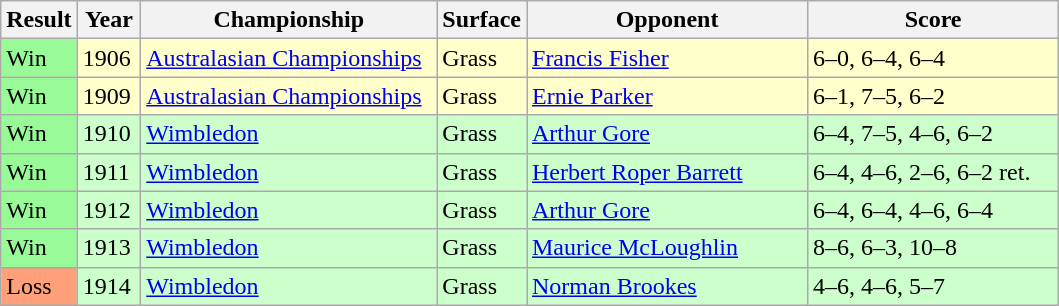<table class="sortable wikitable">
<tr>
<th style="width:40px">Result</th>
<th style="width:35px">Year</th>
<th style="width:190px">Championship</th>
<th style="width:50px">Surface</th>
<th style="width:180px">Opponent</th>
<th style="width:160px" class="unsortable">Score</th>
</tr>
<tr style="background:#ffffcc;">
<td style="background:#98fb98;">Win</td>
<td>1906</td>
<td><a href='#'>Australasian Championships</a></td>
<td>Grass</td>
<td> <a href='#'>Francis Fisher</a></td>
<td>6–0, 6–4, 6–4</td>
</tr>
<tr style="background:#ffffcc;">
<td style="background:#98fb98;">Win</td>
<td>1909</td>
<td><a href='#'>Australasian Championships</a></td>
<td>Grass</td>
<td> <a href='#'>Ernie Parker</a></td>
<td>6–1, 7–5, 6–2</td>
</tr>
<tr style="background:#cfc;">
<td style="background:#98fb98;">Win</td>
<td>1910</td>
<td><a href='#'>Wimbledon</a></td>
<td>Grass</td>
<td> <a href='#'>Arthur Gore</a></td>
<td>6–4, 7–5, 4–6, 6–2</td>
</tr>
<tr style="background:#cfc;">
<td style="background:#98fb98;">Win</td>
<td>1911</td>
<td><a href='#'>Wimbledon</a></td>
<td>Grass</td>
<td> <a href='#'>Herbert Roper Barrett</a></td>
<td>6–4, 4–6, 2–6, 6–2 ret.</td>
</tr>
<tr style="background:#cfc;">
<td style="background:#98fb98;">Win</td>
<td>1912</td>
<td><a href='#'>Wimbledon</a></td>
<td>Grass</td>
<td> <a href='#'>Arthur Gore</a></td>
<td>6–4, 6–4, 4–6, 6–4</td>
</tr>
<tr style="background:#cfc;">
<td style="background:#98fb98;">Win</td>
<td>1913</td>
<td><a href='#'>Wimbledon</a></td>
<td>Grass</td>
<td> <a href='#'>Maurice McLoughlin</a></td>
<td>8–6, 6–3, 10–8</td>
</tr>
<tr style="background:#cfc;">
<td style="background:#ffa07a;">Loss</td>
<td>1914</td>
<td><a href='#'>Wimbledon</a></td>
<td>Grass</td>
<td> <a href='#'>Norman Brookes</a></td>
<td>4–6, 4–6, 5–7</td>
</tr>
</table>
